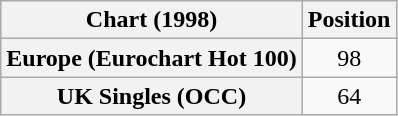<table class="wikitable sortable plainrowheaders" style="text-align:center">
<tr>
<th>Chart (1998)</th>
<th>Position</th>
</tr>
<tr>
<th scope="row">Europe (Eurochart Hot 100)</th>
<td>98</td>
</tr>
<tr>
<th scope="row">UK Singles (OCC)</th>
<td>64</td>
</tr>
</table>
